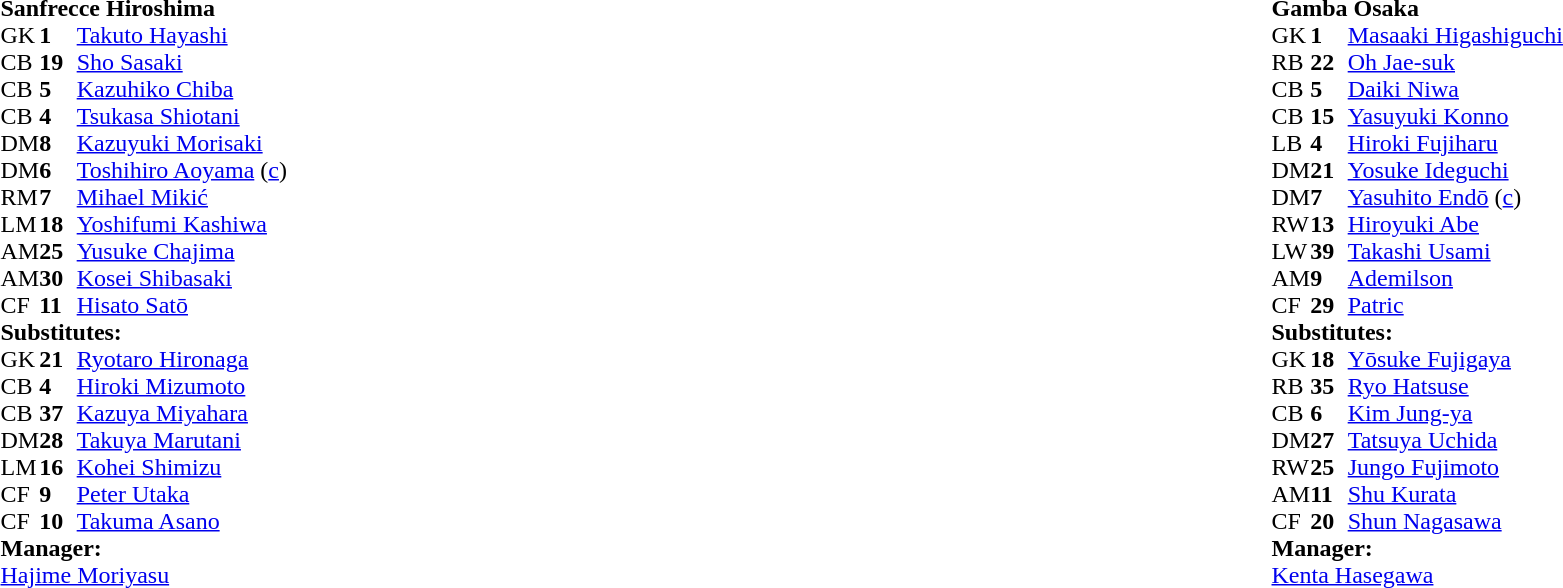<table width="100%">
<tr>
<td valign="top" width="50%"><br><table style="font-size: 100%" cellspacing="0" cellpadding="0">
<tr>
<td colspan="4"><strong>Sanfrecce Hiroshima</strong></td>
</tr>
<tr>
<th width="25"></th>
<th width="25"></th>
</tr>
<tr>
<td>GK</td>
<td><strong>1</strong></td>
<td> <a href='#'>Takuto Hayashi</a></td>
</tr>
<tr>
<td>CB</td>
<td><strong>19</strong></td>
<td> <a href='#'>Sho Sasaki</a></td>
<td></td>
</tr>
<tr>
<td>CB</td>
<td><strong>5</strong></td>
<td> <a href='#'>Kazuhiko Chiba</a></td>
</tr>
<tr>
<td>CB</td>
<td><strong>4</strong></td>
<td> <a href='#'>Tsukasa Shiotani</a></td>
</tr>
<tr>
<td>DM</td>
<td><strong>8</strong></td>
<td> <a href='#'>Kazuyuki Morisaki</a></td>
</tr>
<tr>
<td>DM</td>
<td><strong>6</strong></td>
<td> <a href='#'>Toshihiro Aoyama</a> (<a href='#'>c</a>)</td>
<td></td>
<td></td>
</tr>
<tr>
<td>RM</td>
<td><strong>7</strong></td>
<td> <a href='#'>Mihael Mikić</a></td>
</tr>
<tr>
<td>LM</td>
<td><strong>18</strong></td>
<td> <a href='#'>Yoshifumi Kashiwa</a></td>
</tr>
<tr>
<td>AM</td>
<td><strong>25</strong></td>
<td> <a href='#'>Yusuke Chajima</a></td>
</tr>
<tr>
<td>AM</td>
<td><strong>30</strong></td>
<td> <a href='#'>Kosei Shibasaki</a></td>
<td></td>
<td></td>
</tr>
<tr>
<td>CF</td>
<td><strong>11</strong></td>
<td> <a href='#'>Hisato Satō</a></td>
<td></td>
<td></td>
</tr>
<tr>
<td colspan=3><strong>Substitutes:</strong></td>
</tr>
<tr>
<td>GK</td>
<td><strong>21</strong></td>
<td> <a href='#'>Ryotaro Hironaga</a></td>
</tr>
<tr>
<td>CB</td>
<td><strong>4</strong></td>
<td> <a href='#'>Hiroki Mizumoto</a></td>
</tr>
<tr>
<td>CB</td>
<td><strong>37</strong></td>
<td> <a href='#'>Kazuya Miyahara</a></td>
</tr>
<tr>
<td>DM</td>
<td><strong>28</strong></td>
<td> <a href='#'>Takuya Marutani</a></td>
<td></td>
<td></td>
</tr>
<tr>
<td>LM</td>
<td><strong>16</strong></td>
<td> <a href='#'>Kohei Shimizu</a></td>
</tr>
<tr>
<td>CF</td>
<td><strong>9</strong></td>
<td> <a href='#'>Peter Utaka</a></td>
<td></td>
<td></td>
</tr>
<tr>
<td>CF</td>
<td><strong>10</strong></td>
<td> <a href='#'>Takuma Asano</a></td>
<td></td>
<td></td>
</tr>
<tr>
<td colspan=3><strong>Manager:</strong></td>
</tr>
<tr>
<td colspan=3> <a href='#'>Hajime Moriyasu</a></td>
</tr>
</table>
</td>
<td valign="top" width="50%"><br><table style="font-size: 100%" cellspacing="0" cellpadding="0" align="center">
<tr>
<td colspan="4"><strong>Gamba Osaka</strong></td>
</tr>
<tr>
<th width="25"></th>
<th width="25"></th>
</tr>
<tr>
<td>GK</td>
<td><strong>1</strong></td>
<td> <a href='#'>Masaaki Higashiguchi</a></td>
</tr>
<tr>
<td>RB</td>
<td><strong>22</strong></td>
<td> <a href='#'>Oh Jae-suk</a></td>
</tr>
<tr>
<td>CB</td>
<td><strong>5</strong></td>
<td> <a href='#'>Daiki Niwa</a></td>
<td></td>
</tr>
<tr>
<td>CB</td>
<td><strong>15</strong></td>
<td> <a href='#'>Yasuyuki Konno</a></td>
</tr>
<tr>
<td>LB</td>
<td><strong>4</strong></td>
<td> <a href='#'>Hiroki Fujiharu</a></td>
</tr>
<tr>
<td>DM</td>
<td><strong>21</strong></td>
<td> <a href='#'>Yosuke Ideguchi</a></td>
<td></td>
</tr>
<tr>
<td>DM</td>
<td><strong>7</strong></td>
<td> <a href='#'>Yasuhito Endō</a> (<a href='#'>c</a>)</td>
</tr>
<tr>
<td>RW</td>
<td><strong>13</strong></td>
<td> <a href='#'>Hiroyuki Abe</a></td>
<td></td>
<td></td>
</tr>
<tr>
<td>LW</td>
<td><strong>39</strong></td>
<td> <a href='#'>Takashi Usami</a></td>
</tr>
<tr>
<td>AM</td>
<td><strong>9</strong></td>
<td> <a href='#'>Ademilson</a></td>
<td></td>
<td></td>
</tr>
<tr>
<td>CF</td>
<td><strong>29</strong></td>
<td> <a href='#'>Patric</a></td>
<td></td>
<td></td>
</tr>
<tr>
<td colspan=3><strong>Substitutes:</strong></td>
</tr>
<tr>
<td>GK</td>
<td><strong>18</strong></td>
<td> <a href='#'>Yōsuke Fujigaya</a></td>
</tr>
<tr>
<td>RB</td>
<td><strong>35</strong></td>
<td> <a href='#'>Ryo Hatsuse</a></td>
</tr>
<tr>
<td>CB</td>
<td><strong>6</strong></td>
<td> <a href='#'>Kim Jung-ya</a></td>
</tr>
<tr>
<td>DM</td>
<td><strong>27</strong></td>
<td> <a href='#'>Tatsuya Uchida</a></td>
</tr>
<tr>
<td>RW</td>
<td><strong>25</strong></td>
<td> <a href='#'>Jungo Fujimoto</a></td>
<td></td>
<td></td>
</tr>
<tr>
<td>AM</td>
<td><strong>11</strong></td>
<td> <a href='#'>Shu Kurata</a></td>
<td></td>
<td></td>
</tr>
<tr>
<td>CF</td>
<td><strong>20</strong></td>
<td> <a href='#'>Shun Nagasawa</a></td>
<td></td>
<td></td>
</tr>
<tr>
<td colspan=3><strong>Manager:</strong></td>
</tr>
<tr>
<td colspan=3> <a href='#'>Kenta Hasegawa</a></td>
</tr>
</table>
</td>
</tr>
</table>
